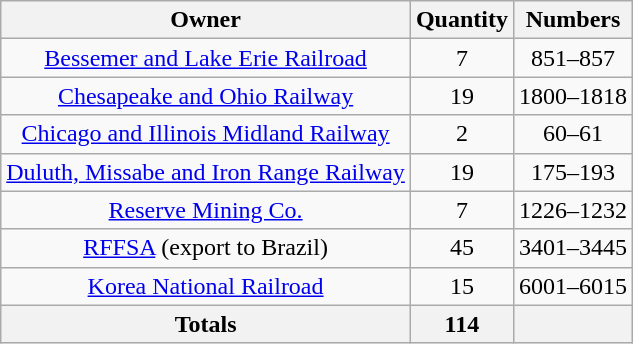<table class="wikitable" style=text-align:center>
<tr>
<th>Owner</th>
<th>Quantity</th>
<th>Numbers</th>
</tr>
<tr>
<td><a href='#'>Bessemer and Lake Erie Railroad</a></td>
<td>7</td>
<td>851–857</td>
</tr>
<tr>
<td><a href='#'>Chesapeake and Ohio Railway</a></td>
<td>19</td>
<td>1800–1818</td>
</tr>
<tr>
<td><a href='#'>Chicago and Illinois Midland Railway</a></td>
<td>2</td>
<td>60–61</td>
</tr>
<tr>
<td><a href='#'>Duluth, Missabe and Iron Range Railway</a></td>
<td>19</td>
<td>175–193</td>
</tr>
<tr>
<td><a href='#'>Reserve Mining Co.</a></td>
<td>7</td>
<td>1226–1232</td>
</tr>
<tr>
<td><a href='#'>RFFSA</a> (export to Brazil)</td>
<td>45</td>
<td>3401–3445</td>
</tr>
<tr>
<td><a href='#'>Korea National Railroad</a></td>
<td>15</td>
<td>6001–6015</td>
</tr>
<tr>
<th>Totals</th>
<th>114</th>
<th></th>
</tr>
</table>
